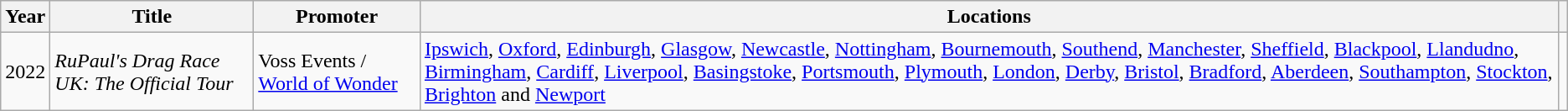<table class="wikitable plainrowheaders sortable">
<tr>
<th scope="col">Year</th>
<th scope="col">Title</th>
<th scope="col">Promoter</th>
<th scope="col">Locations</th>
<th style="text-align: center;" class="unsortable"></th>
</tr>
<tr>
<td>2022</td>
<td><em>RuPaul's Drag Race UK: The Official Tour</em></td>
<td>Voss Events / <a href='#'>World of Wonder</a></td>
<td><a href='#'>Ipswich</a>, <a href='#'>Oxford</a>, <a href='#'>Edinburgh</a>, <a href='#'>Glasgow</a>, <a href='#'>Newcastle</a>, <a href='#'>Nottingham</a>, <a href='#'>Bournemouth</a>, <a href='#'>Southend</a>, <a href='#'>Manchester</a>, <a href='#'>Sheffield</a>, <a href='#'>Blackpool</a>, <a href='#'>Llandudno</a>, <a href='#'>Birmingham</a>, <a href='#'>Cardiff</a>, <a href='#'>Liverpool</a>, <a href='#'>Basingstoke</a>, <a href='#'>Portsmouth</a>, <a href='#'>Plymouth</a>, <a href='#'>London</a>, <a href='#'>Derby</a>, <a href='#'>Bristol</a>, <a href='#'>Bradford</a>, <a href='#'>Aberdeen</a>, <a href='#'>Southampton</a>, <a href='#'>Stockton</a>, <a href='#'>Brighton</a> and <a href='#'>Newport</a></td>
<td></td>
</tr>
</table>
